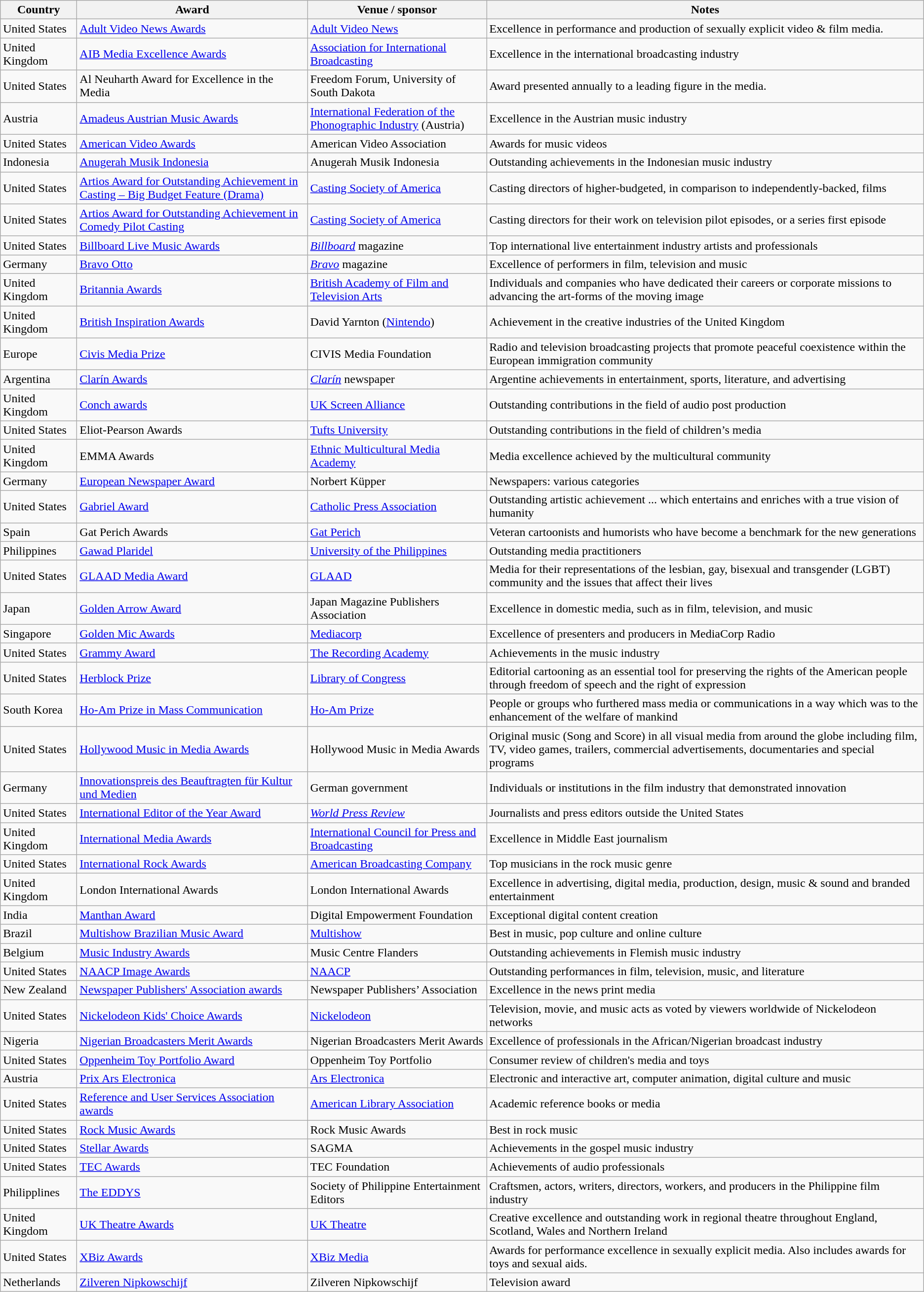<table class="wikitable sortable">
<tr>
<th style="width:6em;">Country</th>
<th>Award</th>
<th>Venue / sponsor</th>
<th>Notes</th>
</tr>
<tr>
<td>United States</td>
<td><a href='#'>Adult Video News Awards</a></td>
<td><a href='#'>Adult Video News</a></td>
<td>Excellence in performance and production of sexually explicit video & film media.</td>
</tr>
<tr>
<td>United Kingdom</td>
<td><a href='#'>AIB Media Excellence Awards</a></td>
<td><a href='#'>Association for International Broadcasting</a></td>
<td>Excellence in the international broadcasting industry</td>
</tr>
<tr>
<td>United States</td>
<td>Al Neuharth Award for Excellence in the Media</td>
<td>Freedom Forum, University of South Dakota</td>
<td>Award presented annually to a leading figure in the media.</td>
</tr>
<tr>
<td>Austria</td>
<td><a href='#'>Amadeus Austrian Music Awards</a></td>
<td><a href='#'>International Federation of the Phonographic Industry</a> (Austria)</td>
<td>Excellence in the Austrian music industry</td>
</tr>
<tr>
<td>United States</td>
<td><a href='#'>American Video Awards</a></td>
<td>American Video Association</td>
<td>Awards for music videos</td>
</tr>
<tr>
<td>Indonesia</td>
<td><a href='#'>Anugerah Musik Indonesia</a></td>
<td>Anugerah Musik Indonesia</td>
<td>Outstanding achievements in the Indonesian music industry</td>
</tr>
<tr>
<td>United States</td>
<td><a href='#'>Artios Award for Outstanding Achievement in Casting – Big Budget Feature (Drama)</a></td>
<td><a href='#'>Casting Society of America</a></td>
<td>Casting directors of higher-budgeted, in comparison to independently-backed, films</td>
</tr>
<tr>
<td>United States</td>
<td><a href='#'>Artios Award for Outstanding Achievement in Comedy Pilot Casting</a></td>
<td><a href='#'>Casting Society of America</a></td>
<td>Casting directors for their work on television pilot episodes, or a series first episode</td>
</tr>
<tr>
<td>United States</td>
<td><a href='#'>Billboard Live Music Awards</a></td>
<td><em><a href='#'>Billboard</a></em> magazine</td>
<td>Top international live entertainment industry artists and professionals</td>
</tr>
<tr>
<td>Germany</td>
<td><a href='#'>Bravo Otto</a></td>
<td><em><a href='#'>Bravo</a></em> magazine</td>
<td>Excellence of performers in film, television and music</td>
</tr>
<tr>
<td>United Kingdom</td>
<td><a href='#'>Britannia Awards</a></td>
<td><a href='#'>British Academy of Film and Television Arts</a></td>
<td>Individuals and companies who have dedicated their careers or corporate missions to advancing the art-forms of the moving image</td>
</tr>
<tr>
<td>United Kingdom</td>
<td><a href='#'>British Inspiration Awards</a></td>
<td>David Yarnton (<a href='#'>Nintendo</a>)</td>
<td>Achievement in the creative industries of the United Kingdom</td>
</tr>
<tr>
<td>Europe</td>
<td><a href='#'>Civis Media Prize</a></td>
<td>CIVIS Media Foundation</td>
<td>Radio and television broadcasting projects that promote peaceful coexistence within the European immigration community</td>
</tr>
<tr>
<td>Argentina</td>
<td><a href='#'>Clarín Awards</a></td>
<td><em><a href='#'>Clarín</a></em> newspaper</td>
<td>Argentine achievements in entertainment, sports, literature, and advertising</td>
</tr>
<tr>
<td>United Kingdom</td>
<td><a href='#'>Conch awards</a></td>
<td><a href='#'>UK Screen Alliance</a></td>
<td>Outstanding contributions in the field of audio post production</td>
</tr>
<tr>
<td>United States</td>
<td>Eliot-Pearson Awards</td>
<td><a href='#'>Tufts University</a></td>
<td>Outstanding contributions in the field of children’s media</td>
</tr>
<tr>
<td>United Kingdom</td>
<td>EMMA Awards</td>
<td><a href='#'>Ethnic Multicultural Media Academy</a></td>
<td>Media excellence achieved by the multicultural community</td>
</tr>
<tr>
<td>Germany</td>
<td><a href='#'>European Newspaper Award</a></td>
<td>Norbert Küpper</td>
<td>Newspapers: various categories</td>
</tr>
<tr>
<td>United States</td>
<td><a href='#'>Gabriel Award</a></td>
<td><a href='#'>Catholic Press Association</a></td>
<td>Outstanding artistic achievement ... which entertains and enriches with a true vision of humanity</td>
</tr>
<tr>
<td>Spain</td>
<td>Gat Perich Awards</td>
<td><a href='#'>Gat Perich</a></td>
<td>Veteran cartoonists and humorists who have become a benchmark for the new generations</td>
</tr>
<tr>
<td>Philippines</td>
<td><a href='#'>Gawad Plaridel</a></td>
<td><a href='#'>University of the Philippines</a></td>
<td>Outstanding media practitioners</td>
</tr>
<tr>
<td>United States</td>
<td><a href='#'>GLAAD Media Award</a></td>
<td><a href='#'>GLAAD</a></td>
<td>Media for their representations of the lesbian, gay, bisexual and transgender (LGBT) community and the issues that affect their lives</td>
</tr>
<tr>
<td>Japan</td>
<td><a href='#'>Golden Arrow Award</a></td>
<td>Japan Magazine Publishers Association</td>
<td>Excellence in domestic media, such as in film, television, and music</td>
</tr>
<tr>
<td>Singapore</td>
<td><a href='#'>Golden Mic Awards</a></td>
<td><a href='#'>Mediacorp</a></td>
<td>Excellence of presenters and producers in MediaCorp Radio</td>
</tr>
<tr>
<td>United States</td>
<td><a href='#'>Grammy Award</a></td>
<td><a href='#'>The Recording Academy</a></td>
<td>Achievements in the music industry</td>
</tr>
<tr>
<td>United States</td>
<td><a href='#'>Herblock Prize</a></td>
<td><a href='#'>Library of Congress</a></td>
<td>Editorial cartooning as an essential tool for preserving the rights of the American people through freedom of speech and the right of expression</td>
</tr>
<tr>
<td>South Korea</td>
<td><a href='#'>Ho-Am Prize in Mass Communication</a></td>
<td><a href='#'>Ho-Am Prize</a></td>
<td>People or groups who furthered mass media or communications in a way which was to the enhancement of the welfare of mankind</td>
</tr>
<tr>
<td>United States</td>
<td><a href='#'>Hollywood Music in Media Awards</a></td>
<td>Hollywood Music in Media Awards</td>
<td>Original music (Song and Score) in all visual media from around the globe including film, TV, video games, trailers, commercial advertisements, documentaries and special programs</td>
</tr>
<tr>
<td>Germany</td>
<td><a href='#'>Innovationspreis des Beauftragten für Kultur und Medien</a></td>
<td>German government</td>
<td>Individuals or institutions in the film industry that demonstrated innovation</td>
</tr>
<tr>
<td>United States</td>
<td><a href='#'>International Editor of the Year Award</a></td>
<td><em><a href='#'>World Press Review</a></em></td>
<td>Journalists and press editors outside the United States</td>
</tr>
<tr>
<td>United Kingdom</td>
<td><a href='#'>International Media Awards</a></td>
<td><a href='#'>International Council for Press and Broadcasting</a></td>
<td>Excellence in Middle East journalism</td>
</tr>
<tr>
<td>United States</td>
<td><a href='#'>International Rock Awards</a></td>
<td><a href='#'>American Broadcasting Company</a></td>
<td>Top musicians in the rock music genre</td>
</tr>
<tr>
<td>United Kingdom</td>
<td>London International Awards</td>
<td>London International Awards</td>
<td>Excellence in advertising, digital media, production, design, music & sound and branded entertainment</td>
</tr>
<tr>
<td>India</td>
<td><a href='#'>Manthan Award</a></td>
<td>Digital Empowerment Foundation</td>
<td>Exceptional digital content creation</td>
</tr>
<tr>
<td>Brazil</td>
<td><a href='#'>Multishow Brazilian Music Award</a></td>
<td><a href='#'>Multishow</a></td>
<td>Best in music, pop culture and online culture</td>
</tr>
<tr>
<td>Belgium</td>
<td><a href='#'>Music Industry Awards</a></td>
<td>Music Centre Flanders</td>
<td>Outstanding achievements in Flemish music industry</td>
</tr>
<tr>
<td>United States</td>
<td><a href='#'>NAACP Image Awards</a></td>
<td><a href='#'>NAACP</a></td>
<td>Outstanding performances in film, television, music, and literature</td>
</tr>
<tr>
<td>New Zealand</td>
<td><a href='#'>Newspaper Publishers' Association awards</a></td>
<td>Newspaper Publishers’ Association</td>
<td>Excellence in the news print media</td>
</tr>
<tr>
<td>United States</td>
<td><a href='#'>Nickelodeon Kids' Choice Awards</a></td>
<td><a href='#'>Nickelodeon</a></td>
<td>Television, movie, and music acts as voted by viewers worldwide of Nickelodeon networks</td>
</tr>
<tr>
<td>Nigeria</td>
<td><a href='#'>Nigerian Broadcasters Merit Awards</a></td>
<td>Nigerian Broadcasters Merit Awards</td>
<td>Excellence of professionals in the African/Nigerian broadcast industry</td>
</tr>
<tr>
<td>United States</td>
<td><a href='#'>Oppenheim Toy Portfolio Award</a></td>
<td>Oppenheim Toy Portfolio</td>
<td>Consumer review of children's media and toys</td>
</tr>
<tr>
<td>Austria</td>
<td><a href='#'>Prix Ars Electronica</a></td>
<td><a href='#'>Ars Electronica</a></td>
<td>Electronic and interactive art, computer animation, digital culture and music</td>
</tr>
<tr>
<td>United States</td>
<td><a href='#'>Reference and User Services Association awards</a></td>
<td><a href='#'>American Library Association</a></td>
<td>Academic reference books or media</td>
</tr>
<tr>
<td>United States</td>
<td><a href='#'>Rock Music Awards</a></td>
<td>Rock Music Awards</td>
<td>Best in rock music</td>
</tr>
<tr>
<td>United States</td>
<td><a href='#'>Stellar Awards</a></td>
<td>SAGMA</td>
<td>Achievements in the gospel music industry</td>
</tr>
<tr>
<td>United States</td>
<td><a href='#'>TEC Awards</a></td>
<td>TEC Foundation</td>
<td>Achievements of audio professionals</td>
</tr>
<tr>
<td>Philipplines</td>
<td><a href='#'>The EDDYS</a></td>
<td>Society of Philippine Entertainment Editors</td>
<td>Craftsmen, actors, writers, directors, workers, and producers in the Philippine film industry</td>
</tr>
<tr>
<td>United Kingdom</td>
<td><a href='#'>UK Theatre Awards</a></td>
<td><a href='#'>UK Theatre</a></td>
<td>Creative excellence and outstanding work in regional theatre throughout England, Scotland, Wales and Northern Ireland</td>
</tr>
<tr>
<td>United States</td>
<td><a href='#'>XBiz Awards</a></td>
<td><a href='#'>XBiz Media</a></td>
<td>Awards for performance excellence in sexually explicit media. Also includes awards for toys and sexual aids.</td>
</tr>
<tr>
<td>Netherlands</td>
<td><a href='#'>Zilveren Nipkowschijf</a></td>
<td>Zilveren Nipkowschijf</td>
<td>Television award</td>
</tr>
</table>
